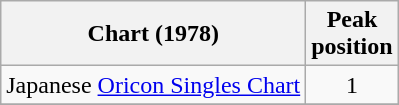<table class="wikitable">
<tr>
<th>Chart (1978)</th>
<th>Peak<br>position</th>
</tr>
<tr>
<td>Japanese <a href='#'>Oricon Singles Chart</a></td>
<td align="center">1</td>
</tr>
<tr>
</tr>
</table>
